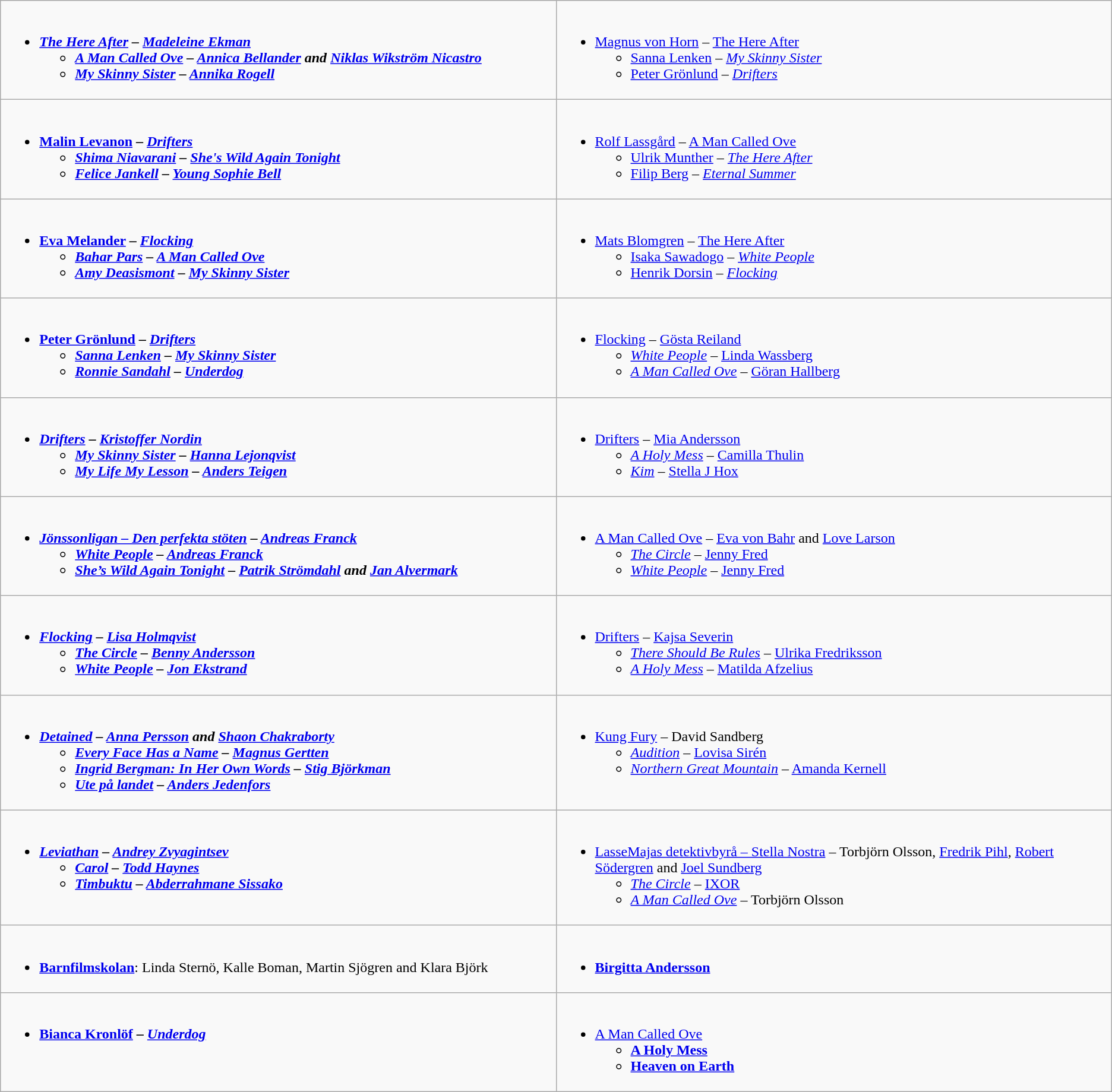<table class=wikitable style="width="150%">
<tr>
<td valign="top" width:50%"><br><ul><li><strong><em><a href='#'>The Here After</a><em> – <a href='#'>Madeleine Ekman</a><strong><ul><li></em><a href='#'>A Man Called Ove</a><em> – <a href='#'>Annica Bellander</a> and <a href='#'>Niklas Wikström Nicastro</a></li><li></em><a href='#'>My Skinny Sister</a><em> – <a href='#'>Annika Rogell</a></li></ul></li></ul></td>
<td valign="top" width:50%"><br><ul><li></strong><a href='#'>Magnus von Horn</a> – </em><a href='#'>The Here After</a></em></strong><ul><li><a href='#'>Sanna Lenken</a> – <em><a href='#'>My Skinny Sister</a></em></li><li><a href='#'>Peter Grönlund</a> – <em><a href='#'>Drifters</a></em></li></ul></li></ul></td>
</tr>
<tr>
<td valign="top" width="50%"><br><ul><li><strong><a href='#'>Malin Levanon</a> – <em><a href='#'>Drifters</a><strong><em><ul><li><a href='#'>Shima Niavarani</a> – </em><a href='#'>She's Wild Again Tonight</a><em></li><li><a href='#'>Felice Jankell</a> – </em><a href='#'>Young Sophie Bell</a><em></li></ul></li></ul></td>
<td valign="top" width="50%"><br><ul><li></strong><a href='#'>Rolf Lassgård</a> – </em><a href='#'>A Man Called Ove</a></em></strong><ul><li><a href='#'>Ulrik Munther</a> – <em><a href='#'>The Here After</a></em></li><li><a href='#'>Filip Berg</a> – <em><a href='#'>Eternal Summer</a></em></li></ul></li></ul></td>
</tr>
<tr>
<td valign="top" width="50%"><br><ul><li><strong><a href='#'>Eva Melander</a> – <em><a href='#'>Flocking</a><strong><em><ul><li><a href='#'>Bahar Pars</a> – </em><a href='#'>A Man Called Ove</a><em></li><li><a href='#'>Amy Deasismont</a> – </em><a href='#'>My Skinny Sister</a><em></li></ul></li></ul></td>
<td valign="top" width="50%"><br><ul><li></strong><a href='#'>Mats Blomgren</a> – </em><a href='#'>The Here After</a></em></strong><ul><li><a href='#'>Isaka Sawadogo</a> – <em><a href='#'>White People</a></em></li><li><a href='#'>Henrik Dorsin</a> – <em><a href='#'>Flocking</a></em></li></ul></li></ul></td>
</tr>
<tr>
<td valign="top" width="50%"><br><ul><li><strong><a href='#'>Peter Grönlund</a> – <em><a href='#'>Drifters</a><strong><em><ul><li><a href='#'>Sanna Lenken</a> – </em><a href='#'>My Skinny Sister</a><em></li><li><a href='#'>Ronnie Sandahl</a> – </em><a href='#'>Underdog</a><em></li></ul></li></ul></td>
<td valign="top" width="50%"><br><ul><li></em></strong><a href='#'>Flocking</a></em> – <a href='#'>Gösta Reiland</a></strong><ul><li><em><a href='#'>White People</a></em> – <a href='#'>Linda Wassberg</a></li><li><em><a href='#'>A Man Called Ove</a></em> – <a href='#'>Göran Hallberg</a></li></ul></li></ul></td>
</tr>
<tr>
<td valign="top" width="50%"><br><ul><li><strong><em><a href='#'>Drifters</a><em> – <a href='#'>Kristoffer Nordin</a><strong><ul><li></em><a href='#'>My Skinny Sister</a><em> – <a href='#'>Hanna Lejonqvist</a></li><li></em><a href='#'>My Life My Lesson</a><em> – <a href='#'>Anders Teigen</a></li></ul></li></ul></td>
<td valign="top" width="50%"><br><ul><li></em></strong><a href='#'>Drifters</a></em> – <a href='#'>Mia Andersson</a></strong><ul><li><em><a href='#'>A Holy Mess</a></em> – <a href='#'>Camilla Thulin</a></li><li><em><a href='#'>Kim</a></em> – <a href='#'>Stella J Hox</a></li></ul></li></ul></td>
</tr>
<tr>
<td valign="top" width="50%"><br><ul><li><strong><em><a href='#'>Jönssonligan – Den perfekta stöten</a><em> – <a href='#'>Andreas Franck</a><strong><ul><li></em><a href='#'>White People</a><em> – <a href='#'>Andreas Franck</a></li><li></em><a href='#'>She’s Wild Again Tonight</a><em> – <a href='#'>Patrik Strömdahl</a> and <a href='#'>Jan Alvermark</a></li></ul></li></ul></td>
<td valign="top" width="50%"><br><ul><li></em></strong><a href='#'>A Man Called Ove</a></em> – <a href='#'>Eva von Bahr</a> and <a href='#'>Love Larson</a></strong><ul><li><em><a href='#'>The Circle</a></em> – <a href='#'>Jenny Fred</a></li><li><em><a href='#'>White People</a></em> – <a href='#'>Jenny Fred</a></li></ul></li></ul></td>
</tr>
<tr>
<td valign="top" width="50%"><br><ul><li><strong><em><a href='#'>Flocking</a><em> – <a href='#'>Lisa Holmqvist</a><strong><ul><li></em><a href='#'>The Circle</a><em> – <a href='#'>Benny Andersson</a></li><li></em><a href='#'>White People</a><em> – <a href='#'>Jon Ekstrand</a></li></ul></li></ul></td>
<td valign="top" width="50%"><br><ul><li></em></strong><a href='#'>Drifters</a></em> – <a href='#'>Kajsa Severin</a></strong><ul><li><em><a href='#'>There Should Be Rules</a></em> – <a href='#'>Ulrika Fredriksson</a></li><li><em><a href='#'>A Holy Mess</a></em> – <a href='#'>Matilda Afzelius</a></li></ul></li></ul></td>
</tr>
<tr>
<td valign="top" width="50%"><br><ul><li><strong><em><a href='#'>Detained</a><em> – <a href='#'>Anna Persson</a> and <a href='#'>Shaon Chakraborty</a><strong><ul><li></em><a href='#'>Every Face Has a Name</a><em> – <a href='#'>Magnus Gertten</a></li><li></em><a href='#'>Ingrid Bergman: In Her Own Words</a><em> – <a href='#'>Stig Björkman</a></li><li></em><a href='#'>Ute på landet</a><em> – <a href='#'>Anders Jedenfors</a></li></ul></li></ul></td>
<td valign="top" width="50%"><br><ul><li></em></strong><a href='#'>Kung Fury</a></em> – David Sandberg</strong><ul><li><em><a href='#'>Audition</a></em> – <a href='#'>Lovisa Sirén</a></li><li><em><a href='#'>Northern Great Mountain</a></em> – <a href='#'>Amanda Kernell</a></li></ul></li></ul></td>
</tr>
<tr>
<td valign="top" width="50%"><br><ul><li> <strong><em><a href='#'>Leviathan</a><em> – <a href='#'>Andrey Zvyagintsev</a><strong><ul><li> </em><a href='#'>Carol</a><em> – <a href='#'>Todd Haynes</a></li><li> </em><a href='#'>Timbuktu</a><em> – <a href='#'>Abderrahmane Sissako</a></li></ul></li></ul></td>
<td valign="top" width="50%"><br><ul><li></em></strong><a href='#'>LasseMajas detektivbyrå – Stella Nostra</a></em> – Torbjörn Olsson, <a href='#'>Fredrik Pihl</a>, <a href='#'>Robert Södergren</a> and <a href='#'>Joel Sundberg</a></strong><ul><li><em><a href='#'>The Circle</a></em> – <a href='#'>IXOR</a></li><li><em><a href='#'>A Man Called Ove</a></em> – Torbjörn Olsson</li></ul></li></ul></td>
</tr>
<tr>
<td valign="top" width="50%"><br><ul><li><strong><a href='#'>Barnfilmskolan</a></strong>: Linda Sternö, Kalle Boman, Martin Sjögren and Klara Björk</li></ul></td>
<td valign="top" width="50%"><br><ul><li><strong><a href='#'>Birgitta Andersson</a></strong></li></ul></td>
</tr>
<tr>
<td valign="top" width="50%"><br><ul><li><strong><a href='#'>Bianca Kronlöf</a> – <em><a href='#'>Underdog</a><strong><em></li></ul></td>
<td valign="top" width="50%"><br><ul><li></em></strong><a href='#'>A Man Called Ove</a><strong><em><ul><li></em><a href='#'>A Holy Mess</a><em></li><li></em><a href='#'>Heaven on Earth</a><em></li></ul></li></ul></td>
</tr>
</table>
